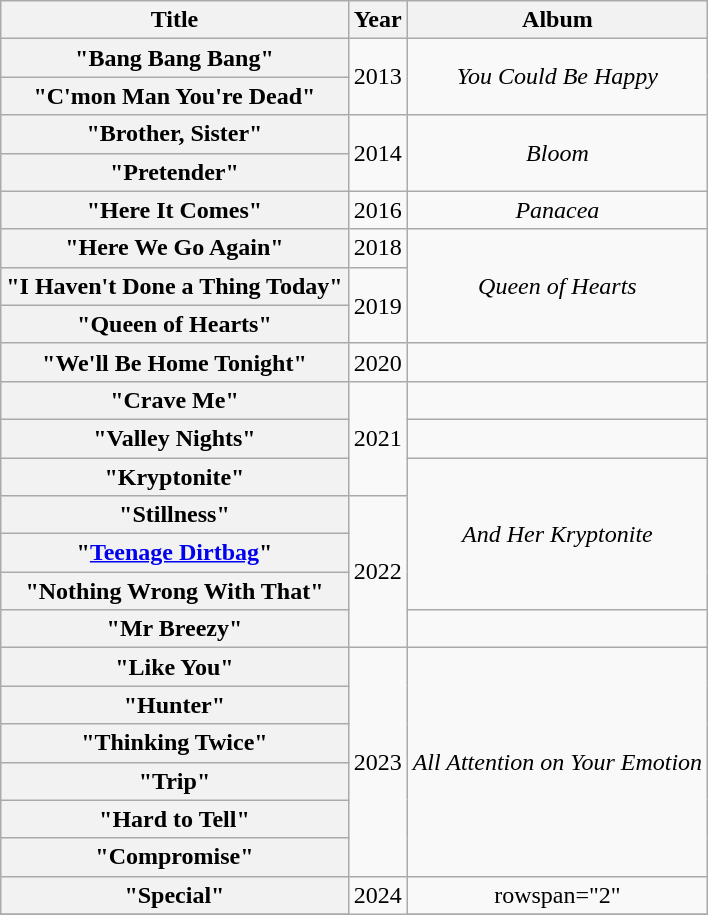<table class="wikitable plainrowheaders" style="text-align:center;" border="1">
<tr>
<th>Title</th>
<th>Year</th>
<th>Album</th>
</tr>
<tr>
<th scope="row">"Bang Bang Bang"</th>
<td rowspan="2">2013</td>
<td rowspan="2"><em>You Could Be Happy</em></td>
</tr>
<tr>
<th scope="row">"C'mon Man You're Dead"</th>
</tr>
<tr>
<th scope="row">"Brother, Sister"</th>
<td rowspan="2">2014</td>
<td rowspan="2"><em>Bloom</em></td>
</tr>
<tr>
<th scope="row">"Pretender"</th>
</tr>
<tr>
<th scope="row">"Here It Comes"</th>
<td>2016</td>
<td><em>Panacea</em></td>
</tr>
<tr>
<th scope="row">"Here We Go Again"</th>
<td>2018</td>
<td rowspan=3><em>Queen of Hearts</em></td>
</tr>
<tr>
<th scope="row">"I Haven't Done a Thing Today"</th>
<td rowspan=2>2019</td>
</tr>
<tr>
<th scope="row">"Queen of Hearts"</th>
</tr>
<tr>
<th scope="row">"We'll Be Home Tonight"<br></th>
<td>2020</td>
<td></td>
</tr>
<tr>
<th scope="row">"Crave Me"</th>
<td rowspan="3">2021</td>
<td></td>
</tr>
<tr>
<th scope="row">"Valley Nights"<br></th>
<td></td>
</tr>
<tr>
<th scope="row">"Kryptonite"</th>
<td rowspan="4"><em>And Her Kryptonite</em></td>
</tr>
<tr>
<th scope="row">"Stillness"</th>
<td rowspan="4">2022</td>
</tr>
<tr>
<th scope="row">"<a href='#'>Teenage Dirtbag</a>"</th>
</tr>
<tr>
<th scope="row">"Nothing Wrong With That"</th>
</tr>
<tr>
<th scope="row">"Mr Breezy"</th>
<td></td>
</tr>
<tr>
<th scope="row">"Like You"</th>
<td rowspan="6">2023</td>
<td rowspan="6"><em>All Attention on Your Emotion</em></td>
</tr>
<tr>
<th scope="row">"Hunter"</th>
</tr>
<tr>
<th scope="row">"Thinking Twice"</th>
</tr>
<tr>
<th scope="row">"Trip"</th>
</tr>
<tr>
<th scope="row">"Hard to Tell"</th>
</tr>
<tr>
<th scope="row">"Compromise"</th>
</tr>
<tr>
<th scope="row">"Special"</th>
<td rowspan="2">2024</td>
<td>rowspan="2" </td>
</tr>
<tr>
</tr>
</table>
